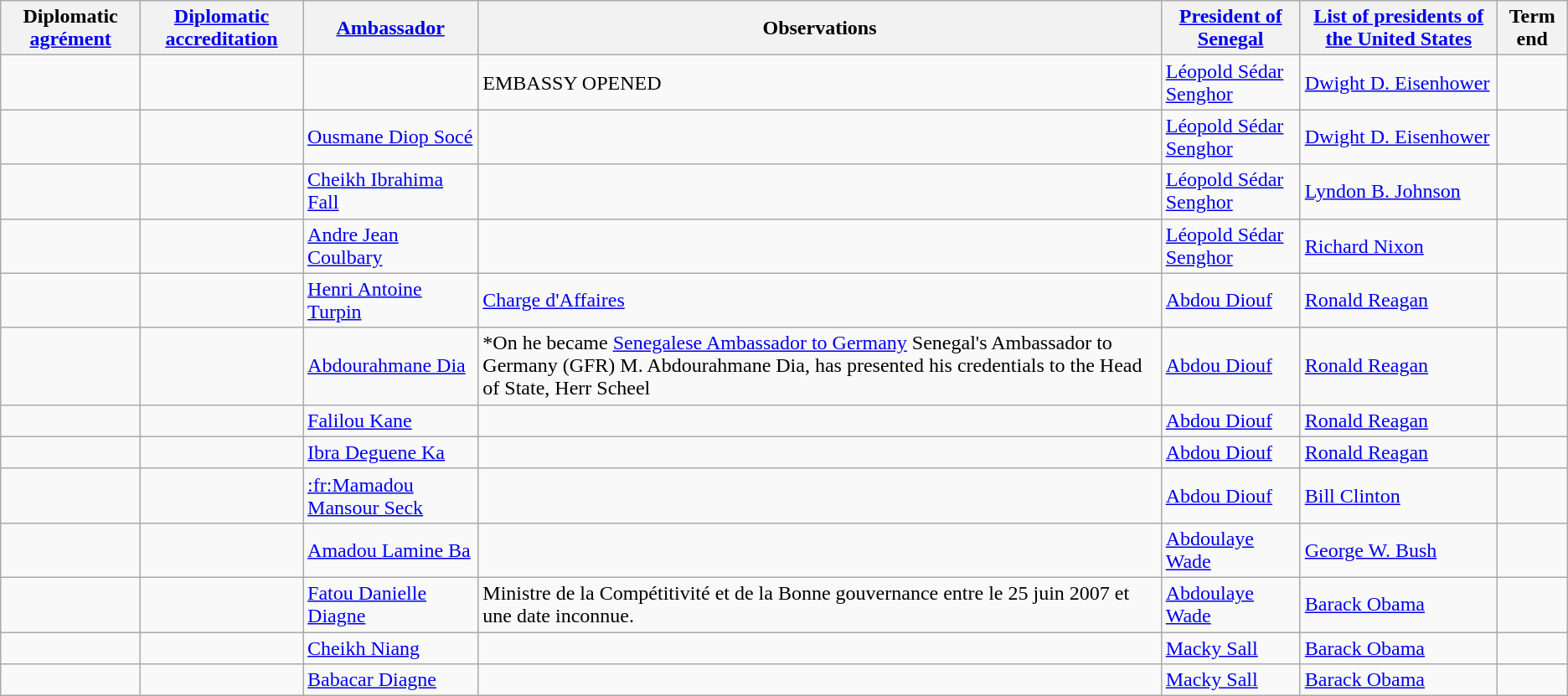<table class="wikitable sortable">
<tr>
<th>Diplomatic <a href='#'>agrément</a></th>
<th><a href='#'>Diplomatic accreditation</a></th>
<th><a href='#'>Ambassador</a></th>
<th>Observations</th>
<th><a href='#'>President of Senegal</a></th>
<th><a href='#'>List of presidents of the United States</a></th>
<th>Term end</th>
</tr>
<tr>
<td></td>
<td></td>
<td></td>
<td>EMBASSY OPENED</td>
<td><a href='#'>Léopold Sédar Senghor</a></td>
<td><a href='#'>Dwight D. Eisenhower</a></td>
<td></td>
</tr>
<tr>
<td></td>
<td></td>
<td><a href='#'>Ousmane Diop Socé</a></td>
<td></td>
<td><a href='#'>Léopold Sédar Senghor</a></td>
<td><a href='#'>Dwight D. Eisenhower</a></td>
<td></td>
</tr>
<tr>
<td></td>
<td></td>
<td><a href='#'>Cheikh Ibrahima Fall</a></td>
<td></td>
<td><a href='#'>Léopold Sédar Senghor</a></td>
<td><a href='#'>Lyndon B. Johnson</a></td>
<td></td>
</tr>
<tr>
<td></td>
<td></td>
<td><a href='#'>Andre Jean Coulbary</a></td>
<td></td>
<td><a href='#'>Léopold Sédar Senghor</a></td>
<td><a href='#'>Richard Nixon</a></td>
<td></td>
</tr>
<tr>
<td></td>
<td></td>
<td><a href='#'>Henri Antoine Turpin</a></td>
<td><a href='#'>Charge d'Affaires</a></td>
<td><a href='#'>Abdou Diouf</a></td>
<td><a href='#'>Ronald Reagan</a></td>
<td></td>
</tr>
<tr>
<td></td>
<td></td>
<td><a href='#'>Abdourahmane Dia</a></td>
<td>*On  he became <a href='#'>Senegalese Ambassador to Germany</a> Senegal's Ambassador to Germany (GFR) M. Abdourahmane Dia, has presented his credentials to the Head of State, Herr Scheel</td>
<td><a href='#'>Abdou Diouf</a></td>
<td><a href='#'>Ronald Reagan</a></td>
<td></td>
</tr>
<tr>
<td></td>
<td></td>
<td><a href='#'>Falilou Kane</a></td>
<td></td>
<td><a href='#'>Abdou Diouf</a></td>
<td><a href='#'>Ronald Reagan</a></td>
<td></td>
</tr>
<tr>
<td></td>
<td></td>
<td><a href='#'>Ibra Deguene Ka</a></td>
<td></td>
<td><a href='#'>Abdou Diouf</a></td>
<td><a href='#'>Ronald Reagan</a></td>
<td></td>
</tr>
<tr>
<td></td>
<td></td>
<td><a href='#'>:fr:Mamadou Mansour Seck</a></td>
<td></td>
<td><a href='#'>Abdou Diouf</a></td>
<td><a href='#'>Bill Clinton</a></td>
<td></td>
</tr>
<tr>
<td></td>
<td></td>
<td><a href='#'>Amadou Lamine Ba</a></td>
<td></td>
<td><a href='#'>Abdoulaye Wade</a></td>
<td><a href='#'>George W. Bush</a></td>
<td></td>
</tr>
<tr>
<td></td>
<td></td>
<td><a href='#'>Fatou Danielle Diagne</a></td>
<td>Ministre de la Compétitivité et de la Bonne gouvernance entre le 25 juin 2007 et une date inconnue.</td>
<td><a href='#'>Abdoulaye Wade</a></td>
<td><a href='#'>Barack Obama</a></td>
<td></td>
</tr>
<tr>
<td></td>
<td></td>
<td><a href='#'>Cheikh Niang</a></td>
<td></td>
<td><a href='#'>Macky Sall</a></td>
<td><a href='#'>Barack Obama</a></td>
<td></td>
</tr>
<tr>
<td></td>
<td></td>
<td><a href='#'>Babacar Diagne</a></td>
<td></td>
<td><a href='#'>Macky Sall</a></td>
<td><a href='#'>Barack Obama</a></td>
<td></td>
</tr>
</table>
